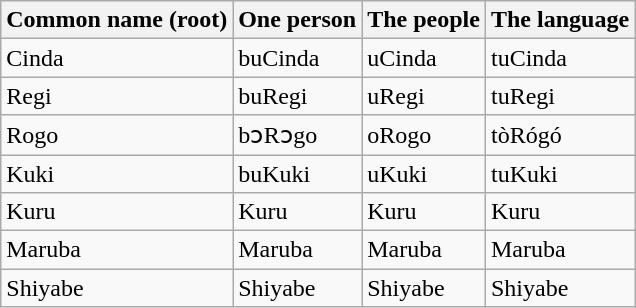<table class="wikitable">
<tr>
<th>Common name (root)</th>
<th>One person</th>
<th>The people</th>
<th>The language</th>
</tr>
<tr>
<td>Cinda</td>
<td>buCinda</td>
<td>uCinda</td>
<td>tuCinda</td>
</tr>
<tr>
<td>Regi</td>
<td>buRegi</td>
<td>uRegi</td>
<td>tuRegi</td>
</tr>
<tr>
<td>Rogo</td>
<td>bɔRɔgo</td>
<td>oRogo</td>
<td>tòRógó</td>
</tr>
<tr>
<td>Kuki</td>
<td>buKuki</td>
<td>uKuki</td>
<td>tuKuki</td>
</tr>
<tr>
<td>Kuru</td>
<td>Kuru</td>
<td>Kuru</td>
<td>Kuru</td>
</tr>
<tr>
<td>Maruba</td>
<td>Maruba</td>
<td>Maruba</td>
<td>Maruba</td>
</tr>
<tr>
<td>Shiyabe</td>
<td>Shiyabe</td>
<td>Shiyabe</td>
<td>Shiyabe</td>
</tr>
</table>
